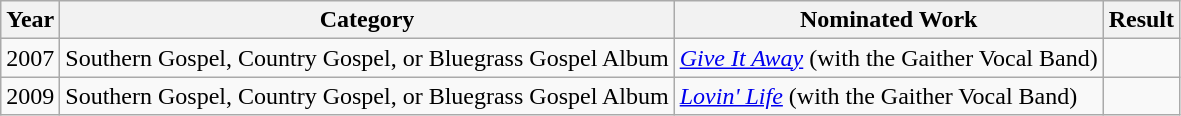<table class="wikitable">
<tr>
<th>Year</th>
<th>Category</th>
<th>Nominated Work</th>
<th>Result</th>
</tr>
<tr>
<td>2007</td>
<td>Southern Gospel, Country Gospel, or Bluegrass Gospel Album</td>
<td><em><a href='#'>Give It Away</a></em> (with the Gaither Vocal Band)</td>
<td></td>
</tr>
<tr>
<td>2009</td>
<td>Southern Gospel, Country Gospel, or Bluegrass Gospel Album</td>
<td><em><a href='#'>Lovin' Life</a></em> (with the Gaither Vocal Band)</td>
<td></td>
</tr>
</table>
